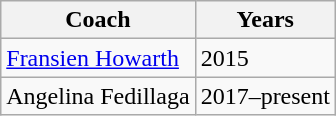<table class="wikitable collapsible">
<tr>
<th>Coach</th>
<th>Years</th>
</tr>
<tr>
<td> <a href='#'>Fransien Howarth</a></td>
<td>2015</td>
</tr>
<tr>
<td> Angelina Fedillaga</td>
<td>2017–present</td>
</tr>
</table>
